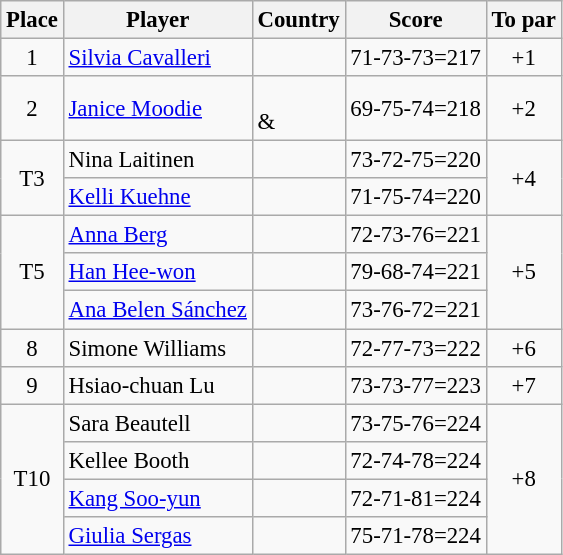<table class="wikitable" style="font-size:95%;">
<tr>
<th>Place</th>
<th>Player</th>
<th>Country</th>
<th>Score</th>
<th>To par</th>
</tr>
<tr>
<td align=center>1</td>
<td><a href='#'>Silvia Cavalleri</a></td>
<td></td>
<td>71-73-73=217</td>
<td align=center>+1</td>
</tr>
<tr>
<td align=center>2</td>
<td><a href='#'>Janice Moodie</a></td>
<td><br>& </td>
<td>69-75-74=218</td>
<td align=center>+2</td>
</tr>
<tr>
<td rowspan=2 align=center>T3</td>
<td>Nina Laitinen</td>
<td></td>
<td>73-72-75=220</td>
<td rowspan=2 align=center>+4</td>
</tr>
<tr>
<td><a href='#'>Kelli Kuehne</a></td>
<td></td>
<td>71-75-74=220</td>
</tr>
<tr>
<td rowspan=3 align=center>T5</td>
<td><a href='#'>Anna Berg</a></td>
<td></td>
<td>72-73-76=221</td>
<td rowspan=3 align=center>+5</td>
</tr>
<tr>
<td><a href='#'>Han Hee-won</a></td>
<td></td>
<td>79-68-74=221</td>
</tr>
<tr>
<td><a href='#'>Ana Belen Sánchez</a></td>
<td></td>
<td>73-76-72=221</td>
</tr>
<tr>
<td align=center>8</td>
<td>Simone Williams</td>
<td></td>
<td>72-77-73=222</td>
<td align=center>+6</td>
</tr>
<tr>
<td align=center>9</td>
<td>Hsiao-chuan Lu</td>
<td></td>
<td>73-73-77=223</td>
<td align=center>+7</td>
</tr>
<tr>
<td rowspan=4 align=center>T10</td>
<td>Sara Beautell</td>
<td></td>
<td>73-75-76=224</td>
<td rowspan=4 align=center>+8</td>
</tr>
<tr>
<td>Kellee Booth</td>
<td></td>
<td>72-74-78=224</td>
</tr>
<tr>
<td><a href='#'>Kang Soo-yun</a></td>
<td></td>
<td>72-71-81=224</td>
</tr>
<tr>
<td><a href='#'>Giulia Sergas</a></td>
<td></td>
<td>75-71-78=224</td>
</tr>
</table>
